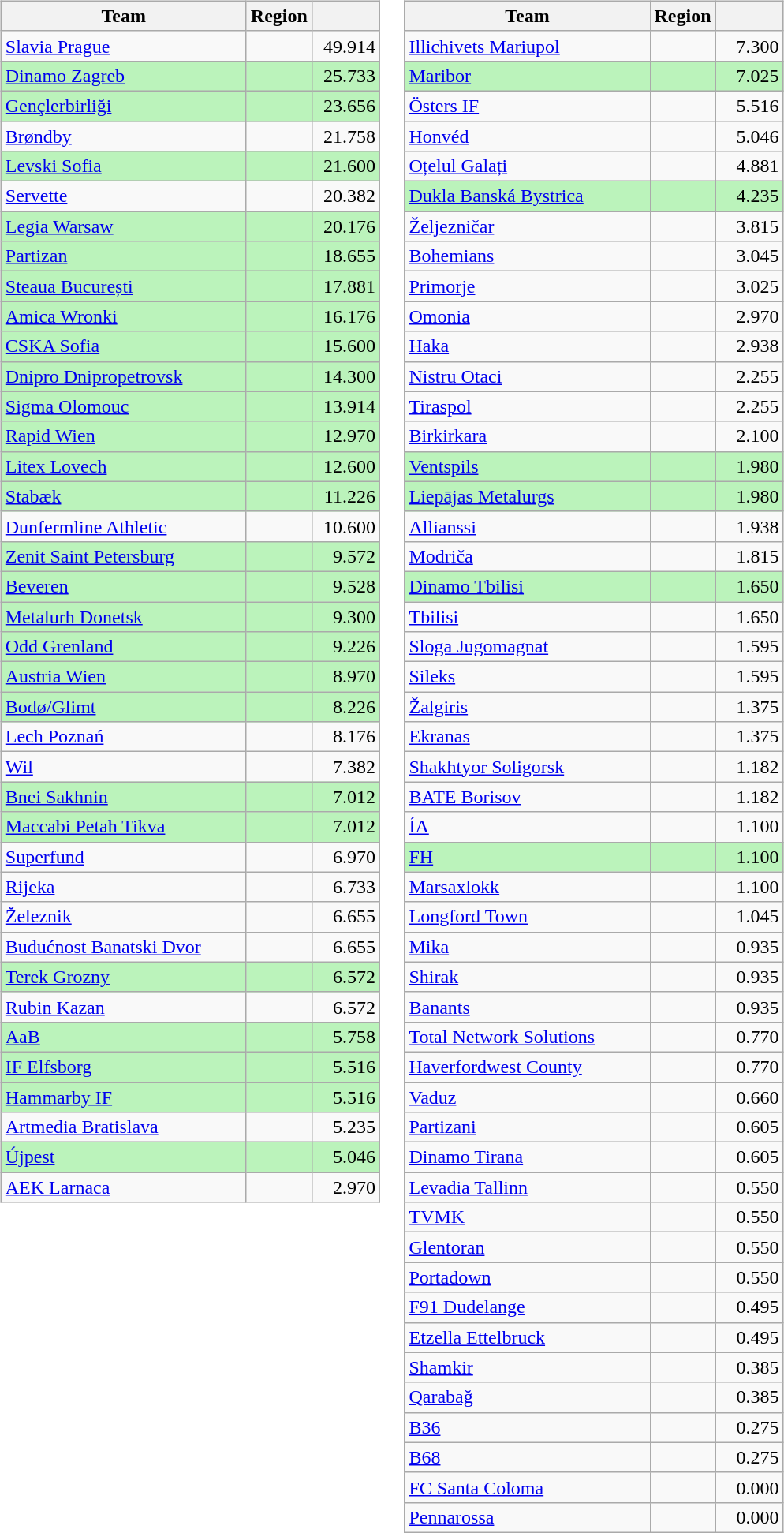<table>
<tr valign=top>
<td><br><table class="wikitable sortable">
<tr>
<th width=200>Team</th>
<th>Region</th>
<th width=50></th>
</tr>
<tr>
<td> <a href='#'>Slavia Prague</a></td>
<td></td>
<td align=right>49.914</td>
</tr>
<tr bgcolor=#BBF3BB>
<td> <a href='#'>Dinamo Zagreb</a></td>
<td></td>
<td align=right>25.733</td>
</tr>
<tr bgcolor=#BBF3BB>
<td> <a href='#'>Gençlerbirliği</a></td>
<td></td>
<td align=right>23.656</td>
</tr>
<tr>
<td> <a href='#'>Brøndby</a></td>
<td></td>
<td align=right>21.758</td>
</tr>
<tr bgcolor=#BBF3BB>
<td> <a href='#'>Levski Sofia</a></td>
<td></td>
<td align=right>21.600</td>
</tr>
<tr>
<td> <a href='#'>Servette</a></td>
<td></td>
<td align=right>20.382</td>
</tr>
<tr bgcolor=#BBF3BB>
<td> <a href='#'>Legia Warsaw</a></td>
<td></td>
<td align=right>20.176</td>
</tr>
<tr bgcolor=#BBF3BB>
<td> <a href='#'>Partizan</a></td>
<td></td>
<td align=right>18.655</td>
</tr>
<tr bgcolor=#BBF3BB>
<td> <a href='#'>Steaua București</a></td>
<td></td>
<td align=right>17.881</td>
</tr>
<tr bgcolor=#BBF3BB>
<td> <a href='#'>Amica Wronki</a></td>
<td></td>
<td align=right>16.176</td>
</tr>
<tr bgcolor=#BBF3BB>
<td> <a href='#'>CSKA Sofia</a></td>
<td></td>
<td align=right>15.600</td>
</tr>
<tr bgcolor=#BBF3BB>
<td> <a href='#'>Dnipro Dnipropetrovsk</a></td>
<td></td>
<td align=right>14.300</td>
</tr>
<tr bgcolor=#BBF3BB>
<td> <a href='#'>Sigma Olomouc</a></td>
<td></td>
<td align=right>13.914</td>
</tr>
<tr bgcolor=#BBF3BB>
<td> <a href='#'>Rapid Wien</a></td>
<td></td>
<td align=right>12.970</td>
</tr>
<tr bgcolor=#BBF3BB>
<td> <a href='#'>Litex Lovech</a></td>
<td></td>
<td align=right>12.600</td>
</tr>
<tr bgcolor=#BBF3BB>
<td> <a href='#'>Stabæk</a></td>
<td></td>
<td align=right>11.226</td>
</tr>
<tr>
<td> <a href='#'>Dunfermline Athletic</a></td>
<td></td>
<td align=right>10.600</td>
</tr>
<tr bgcolor=#BBF3BB>
<td> <a href='#'>Zenit Saint Petersburg</a></td>
<td></td>
<td align=right>9.572</td>
</tr>
<tr bgcolor=#BBF3BB>
<td> <a href='#'>Beveren</a></td>
<td></td>
<td align=right>9.528</td>
</tr>
<tr bgcolor=#BBF3BB>
<td> <a href='#'>Metalurh Donetsk</a></td>
<td></td>
<td align=right>9.300</td>
</tr>
<tr bgcolor=#BBF3BB>
<td> <a href='#'>Odd Grenland</a></td>
<td></td>
<td align=right>9.226</td>
</tr>
<tr bgcolor=#BBF3BB>
<td> <a href='#'>Austria Wien</a></td>
<td></td>
<td align=right>8.970</td>
</tr>
<tr bgcolor=#BBF3BB>
<td> <a href='#'>Bodø/Glimt</a></td>
<td></td>
<td align=right>8.226</td>
</tr>
<tr>
<td> <a href='#'>Lech Poznań</a></td>
<td></td>
<td align=right>8.176</td>
</tr>
<tr>
<td> <a href='#'>Wil</a></td>
<td></td>
<td align=right>7.382</td>
</tr>
<tr bgcolor=#BBF3BB>
<td> <a href='#'>Bnei Sakhnin</a></td>
<td></td>
<td align=right>7.012</td>
</tr>
<tr bgcolor=#BBF3BB>
<td> <a href='#'>Maccabi Petah Tikva</a></td>
<td></td>
<td align=right>7.012</td>
</tr>
<tr>
<td> <a href='#'>Superfund</a></td>
<td></td>
<td align=right>6.970</td>
</tr>
<tr>
<td> <a href='#'>Rijeka</a></td>
<td></td>
<td align=right>6.733</td>
</tr>
<tr>
<td> <a href='#'>Železnik</a></td>
<td></td>
<td align=right>6.655</td>
</tr>
<tr>
<td> <a href='#'>Budućnost Banatski Dvor</a></td>
<td></td>
<td align=right>6.655</td>
</tr>
<tr bgcolor=#BBF3BB>
<td> <a href='#'>Terek Grozny</a></td>
<td></td>
<td align=right>6.572</td>
</tr>
<tr>
<td> <a href='#'>Rubin Kazan</a></td>
<td></td>
<td align=right>6.572</td>
</tr>
<tr bgcolor=#BBF3BB>
<td> <a href='#'>AaB</a></td>
<td></td>
<td align=right>5.758</td>
</tr>
<tr bgcolor=#BBF3BB>
<td> <a href='#'>IF Elfsborg</a></td>
<td></td>
<td align=right>5.516</td>
</tr>
<tr bgcolor=#BBF3BB>
<td> <a href='#'>Hammarby IF</a></td>
<td></td>
<td align=right>5.516</td>
</tr>
<tr>
<td> <a href='#'>Artmedia Bratislava</a></td>
<td></td>
<td align=right>5.235</td>
</tr>
<tr bgcolor=#BBF3BB>
<td> <a href='#'>Újpest</a></td>
<td></td>
<td align=right>5.046</td>
</tr>
<tr>
<td> <a href='#'>AEK Larnaca</a></td>
<td></td>
<td align=right>2.970</td>
</tr>
</table>
</td>
<td><br><table class="wikitable sortable">
<tr>
<th width=200>Team</th>
<th>Region</th>
<th width=50></th>
</tr>
<tr>
<td> <a href='#'>Illichivets Mariupol</a></td>
<td></td>
<td align=right>7.300</td>
</tr>
<tr bgcolor=#BBF3BB>
<td> <a href='#'>Maribor</a></td>
<td></td>
<td align=right>7.025</td>
</tr>
<tr>
<td> <a href='#'>Östers IF</a></td>
<td></td>
<td align=right>5.516</td>
</tr>
<tr>
<td> <a href='#'>Honvéd</a></td>
<td></td>
<td align=right>5.046</td>
</tr>
<tr>
<td> <a href='#'>Oțelul Galați</a></td>
<td></td>
<td align=right>4.881</td>
</tr>
<tr bgcolor=#BBF3BB>
<td> <a href='#'>Dukla Banská Bystrica</a></td>
<td></td>
<td align=right>4.235</td>
</tr>
<tr>
<td> <a href='#'>Željezničar</a></td>
<td></td>
<td align=right>3.815</td>
</tr>
<tr>
<td> <a href='#'>Bohemians</a></td>
<td></td>
<td align=right>3.045</td>
</tr>
<tr>
<td> <a href='#'>Primorje</a></td>
<td></td>
<td align=right>3.025</td>
</tr>
<tr>
<td> <a href='#'>Omonia</a></td>
<td></td>
<td align=right>2.970</td>
</tr>
<tr>
<td> <a href='#'>Haka</a></td>
<td></td>
<td align=right>2.938</td>
</tr>
<tr>
<td> <a href='#'>Nistru Otaci</a></td>
<td></td>
<td align=right>2.255</td>
</tr>
<tr>
<td> <a href='#'>Tiraspol</a></td>
<td></td>
<td align=right>2.255</td>
</tr>
<tr>
<td> <a href='#'>Birkirkara</a></td>
<td></td>
<td align=right>2.100</td>
</tr>
<tr bgcolor=#BBF3BB>
<td> <a href='#'>Ventspils</a></td>
<td></td>
<td align=right>1.980</td>
</tr>
<tr bgcolor=#BBF3BB>
<td> <a href='#'>Liepājas Metalurgs</a></td>
<td></td>
<td align=right>1.980</td>
</tr>
<tr>
<td> <a href='#'>Allianssi</a></td>
<td></td>
<td align=right>1.938</td>
</tr>
<tr>
<td> <a href='#'>Modriča</a></td>
<td></td>
<td align=right>1.815</td>
</tr>
<tr bgcolor=#BBF3BB>
<td> <a href='#'>Dinamo Tbilisi</a></td>
<td></td>
<td align=right>1.650</td>
</tr>
<tr>
<td> <a href='#'>Tbilisi</a></td>
<td></td>
<td align=right>1.650</td>
</tr>
<tr>
<td> <a href='#'>Sloga Jugomagnat</a></td>
<td></td>
<td align=right>1.595</td>
</tr>
<tr>
<td> <a href='#'>Sileks</a></td>
<td></td>
<td align=right>1.595</td>
</tr>
<tr>
<td> <a href='#'>Žalgiris</a></td>
<td></td>
<td align=right>1.375</td>
</tr>
<tr>
<td> <a href='#'>Ekranas</a></td>
<td></td>
<td align=right>1.375</td>
</tr>
<tr>
<td> <a href='#'>Shakhtyor Soligorsk</a></td>
<td></td>
<td align=right>1.182</td>
</tr>
<tr>
<td> <a href='#'>BATE Borisov</a></td>
<td></td>
<td align=right>1.182</td>
</tr>
<tr>
<td> <a href='#'>ÍA</a></td>
<td></td>
<td align=right>1.100</td>
</tr>
<tr bgcolor=#BBF3BB>
<td> <a href='#'>FH</a></td>
<td></td>
<td align=right>1.100</td>
</tr>
<tr>
<td> <a href='#'>Marsaxlokk</a></td>
<td></td>
<td align=right>1.100</td>
</tr>
<tr>
<td> <a href='#'>Longford Town</a></td>
<td></td>
<td align=right>1.045</td>
</tr>
<tr>
<td> <a href='#'>Mika</a></td>
<td></td>
<td align=right>0.935</td>
</tr>
<tr>
<td> <a href='#'>Shirak</a></td>
<td></td>
<td align=right>0.935</td>
</tr>
<tr>
<td> <a href='#'>Banants</a></td>
<td></td>
<td align=right>0.935</td>
</tr>
<tr>
<td> <a href='#'>Total Network Solutions</a></td>
<td></td>
<td align=right>0.770</td>
</tr>
<tr>
<td> <a href='#'>Haverfordwest County</a></td>
<td></td>
<td align=right>0.770</td>
</tr>
<tr>
<td> <a href='#'>Vaduz</a></td>
<td></td>
<td align=right>0.660</td>
</tr>
<tr>
<td> <a href='#'>Partizani</a></td>
<td></td>
<td align=right>0.605</td>
</tr>
<tr>
<td> <a href='#'>Dinamo Tirana</a></td>
<td></td>
<td align=right>0.605</td>
</tr>
<tr>
<td> <a href='#'>Levadia Tallinn</a></td>
<td></td>
<td align=right>0.550</td>
</tr>
<tr>
<td> <a href='#'>TVMK</a></td>
<td></td>
<td align=right>0.550</td>
</tr>
<tr>
<td> <a href='#'>Glentoran</a></td>
<td></td>
<td align=right>0.550</td>
</tr>
<tr>
<td> <a href='#'>Portadown</a></td>
<td></td>
<td align=right>0.550</td>
</tr>
<tr>
<td> <a href='#'>F91 Dudelange</a></td>
<td></td>
<td align=right>0.495</td>
</tr>
<tr>
<td> <a href='#'>Etzella Ettelbruck</a></td>
<td></td>
<td align=right>0.495</td>
</tr>
<tr>
<td> <a href='#'>Shamkir</a></td>
<td></td>
<td align=right>0.385</td>
</tr>
<tr>
<td> <a href='#'>Qarabağ</a></td>
<td></td>
<td align=right>0.385</td>
</tr>
<tr>
<td> <a href='#'>B36</a></td>
<td></td>
<td align=right>0.275</td>
</tr>
<tr>
<td> <a href='#'>B68</a></td>
<td></td>
<td align=right>0.275</td>
</tr>
<tr>
<td> <a href='#'>FC Santa Coloma</a></td>
<td></td>
<td align=right>0.000</td>
</tr>
<tr>
<td> <a href='#'>Pennarossa</a></td>
<td></td>
<td align=right>0.000</td>
</tr>
</table>
</td>
</tr>
</table>
